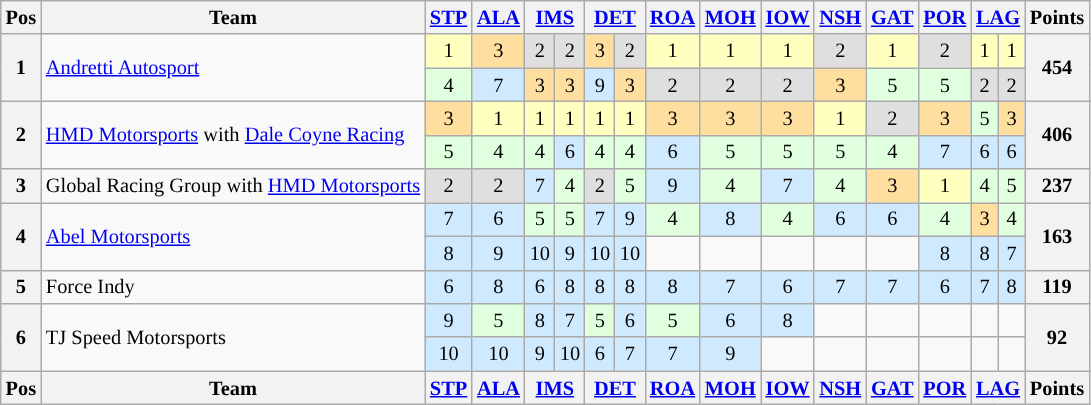<table class="wikitable" style="font-size: 85%; text-align:center">
<tr>
<th>Pos</th>
<th>Team</th>
<th><a href='#'>STP</a></th>
<th><a href='#'>ALA</a></th>
<th colspan="2"><a href='#'>IMS</a></th>
<th colspan="2"><a href='#'>DET</a></th>
<th><a href='#'>ROA</a></th>
<th><a href='#'>MOH</a></th>
<th><a href='#'>IOW</a></th>
<th><a href='#'>NSH</a></th>
<th><a href='#'>GAT</a></th>
<th><a href='#'>POR</a></th>
<th colspan="2"><a href='#'>LAG</a></th>
<th>Points</th>
</tr>
<tr>
<th rowspan="2">1</th>
<td rowspan="2" align="left"><a href='#'>Andretti Autosport</a></td>
<td style="background:#FFFFBF;">1</td>
<td style="background:#FFDF9F;">3</td>
<td style="background:#DFDFDF;">2</td>
<td style="background:#DFDFDF;">2</td>
<td style="background:#FFDF9F;">3</td>
<td style="background:#DFDFDF;">2</td>
<td style="background:#FFFFBF;">1</td>
<td style="background:#FFFFBF;">1</td>
<td style="background:#FFFFBF;">1</td>
<td style="background:#DFDFDF;">2</td>
<td style="background:#FFFFBF;">1</td>
<td style="background:#DFDFDF;">2</td>
<td style="background:#FFFFBF;">1</td>
<td style="background:#FFFFBF;">1</td>
<th rowspan="2">454</th>
</tr>
<tr>
<td style="background:#DFFFDF;">4</td>
<td style="background:#CFEAFF;">7</td>
<td style="background:#FFDF9F;">3</td>
<td style="background:#FFDF9F;">3</td>
<td style="background:#CFEAFF;">9</td>
<td style="background:#FFDF9F;">3</td>
<td style="background:#DFDFDF;">2</td>
<td style="background:#DFDFDF;">2</td>
<td style="background:#DFDFDF;">2</td>
<td style="background:#FFDF9F;">3</td>
<td style="background:#DFFFDF;">5</td>
<td style="background:#DFFFDF;">5</td>
<td style="background:#DFDFDF;">2</td>
<td style="background:#DFDFDF;">2</td>
</tr>
<tr>
<th rowspan="2">2</th>
<td rowspan="2" align="left"><a href='#'>HMD Motorsports</a> with <a href='#'>Dale Coyne Racing</a></td>
<td style="background:#FFDF9F;">3</td>
<td style="background:#FFFFBF;">1</td>
<td style="background:#FFFFBF;">1</td>
<td style="background:#FFFFBF;">1</td>
<td style="background:#FFFFBF;">1</td>
<td style="background:#FFFFBF;">1</td>
<td style="background:#FFDF9F;">3</td>
<td style="background:#FFDF9F;">3</td>
<td style="background:#FFDF9F;">3</td>
<td style="background:#FFFFBF;">1</td>
<td style="background:#DFDFDF;">2</td>
<td style="background:#FFDF9F;">3</td>
<td style="background:#DFFFDF;">5</td>
<td style="background:#FFDF9F;">3</td>
<th rowspan="2">406</th>
</tr>
<tr>
<td style="background:#DFFFDF;">5</td>
<td style="background:#DFFFDF;">4</td>
<td style="background:#DFFFDF;">4</td>
<td style="background:#CFEAFF;">6</td>
<td style="background:#DFFFDF;">4</td>
<td style="background:#DFFFDF;">4</td>
<td style="background:#CFEAFF;">6</td>
<td style="background:#DFFFDF;">5</td>
<td style="background:#DFFFDF;">5</td>
<td style="background:#DFFFDF;">5</td>
<td style="background:#DFFFDF;">4</td>
<td style="background:#CFEAFF;">7</td>
<td style="background:#CFEAFF;">6</td>
<td style="background:#CFEAFF;">6</td>
</tr>
<tr>
<th>3</th>
<td align="left">Global Racing Group with <a href='#'>HMD Motorsports</a></td>
<td style="background:#DFDFDF;">2</td>
<td style="background:#DFDFDF;">2</td>
<td style="background:#CFEAFF;">7</td>
<td style="background:#DFFFDF;">4</td>
<td style="background:#DFDFDF;">2</td>
<td style="background:#DFFFDF;">5</td>
<td style="background:#CFEAFF;">9</td>
<td style="background:#DFFFDF;">4</td>
<td style="background:#CFEAFF;">7</td>
<td style="background:#DFFFDF;">4</td>
<td style="background:#FFDF9F;">3</td>
<td style="background:#FFFFBF;">1</td>
<td style="background:#DFFFDF;">4</td>
<td style="background:#DFFFDF;">5</td>
<th>237</th>
</tr>
<tr>
<th rowspan="2">4</th>
<td rowspan="2" align="left"><a href='#'>Abel Motorsports</a></td>
<td style="background:#CFEAFF;">7</td>
<td style="background:#CFEAFF;">6</td>
<td style="background:#DFFFDF;">5</td>
<td style="background:#DFFFDF;">5</td>
<td style="background:#CFEAFF;">7</td>
<td style="background:#CFEAFF;">9</td>
<td style="background:#DFFFDF;">4</td>
<td style="background:#CFEAFF;">8</td>
<td style="background:#DFFFDF;">4</td>
<td style="background:#CFEAFF;">6</td>
<td style="background:#CFEAFF;">6</td>
<td style="background:#DFFFDF;">4</td>
<td style="background:#FFDF9F;">3</td>
<td style="background:#DFFFDF;">4</td>
<th rowspan="2">163</th>
</tr>
<tr>
<td style="background:#CFEAFF;">8</td>
<td style="background:#CFEAFF;">9</td>
<td style="background:#CFEAFF;">10</td>
<td style="background:#CFEAFF;">9</td>
<td style="background:#CFEAFF;">10</td>
<td style="background:#CFEAFF;">10</td>
<td></td>
<td></td>
<td></td>
<td></td>
<td></td>
<td style="background:#CFEAFF;">8</td>
<td style="background:#CFEAFF;">8</td>
<td style="background:#CFEAFF;">7</td>
</tr>
<tr>
<th>5</th>
<td align="left ">Force Indy</td>
<td style="background:#CFEAFF;">6</td>
<td style="background:#CFEAFF;">8</td>
<td style="background:#CFEAFF;">6</td>
<td style="background:#CFEAFF;">8</td>
<td style="background:#CFEAFF;">8</td>
<td style="background:#CFEAFF;">8</td>
<td style="background:#CFEAFF;">8</td>
<td style="background:#CFEAFF;">7</td>
<td style="background:#CFEAFF;">6</td>
<td style="background:#CFEAFF;">7</td>
<td style="background:#CFEAFF;">7</td>
<td style="background:#CFEAFF;">6</td>
<td style="background:#CFEAFF;">7</td>
<td style="background:#CFEAFF;">8</td>
<th>119</th>
</tr>
<tr>
<th rowspan="2">6</th>
<td rowspan="2" align="left">TJ Speed Motorsports</td>
<td style="background:#CFEAFF;">9</td>
<td style="background:#DFFFDF;">5</td>
<td style="background:#CFEAFF;">8</td>
<td style="background:#CFEAFF;">7</td>
<td style="background:#DFFFDF;">5</td>
<td style="background:#CFEAFF;">6</td>
<td style="background:#DFFFDF;">5</td>
<td style="background:#CFEAFF;">6</td>
<td style="background:#CFEAFF;">8</td>
<td></td>
<td></td>
<td></td>
<td></td>
<td></td>
<th rowspan="2">92</th>
</tr>
<tr>
<td style="background:#CFEAFF;">10</td>
<td style="background:#CFEAFF;">10</td>
<td style="background:#CFEAFF;">9</td>
<td style="background:#CFEAFF;">10</td>
<td style="background:#CFEAFF;">6</td>
<td style="background:#CFEAFF;">7</td>
<td style="background:#CFEAFF;">7</td>
<td style="background:#CFEAFF;">9</td>
<td></td>
<td></td>
<td></td>
<td></td>
<td></td>
<td></td>
</tr>
<tr>
<th>Pos</th>
<th>Team</th>
<th><a href='#'>STP</a></th>
<th><a href='#'>ALA</a></th>
<th colspan="2"><a href='#'>IMS</a></th>
<th colspan="2"><a href='#'>DET</a></th>
<th><a href='#'>ROA</a></th>
<th><a href='#'>MOH</a></th>
<th><a href='#'>IOW</a></th>
<th><a href='#'>NSH</a></th>
<th><a href='#'>GAT</a></th>
<th><a href='#'>POR</a></th>
<th colspan="2"><a href='#'>LAG</a></th>
<th>Points</th>
</tr>
</table>
